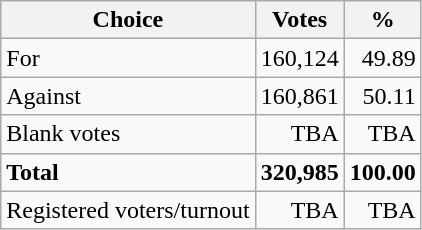<table class="wikitable" style="text-align:right">
<tr>
<th>Choice</th>
<th>Votes</th>
<th>%</th>
</tr>
<tr>
<td align="left">For</td>
<td>160,124</td>
<td>49.89</td>
</tr>
<tr>
<td align="left">Against</td>
<td>160,861</td>
<td>50.11</td>
</tr>
<tr>
<td align="left">Blank votes</td>
<td>TBA</td>
<td>TBA</td>
</tr>
<tr>
<td align="left"><strong>Total</strong></td>
<td><strong>320,985</strong></td>
<td><strong>100.00</strong></td>
</tr>
<tr>
<td align="left">Registered voters/turnout</td>
<td>TBA</td>
<td>TBA</td>
</tr>
</table>
